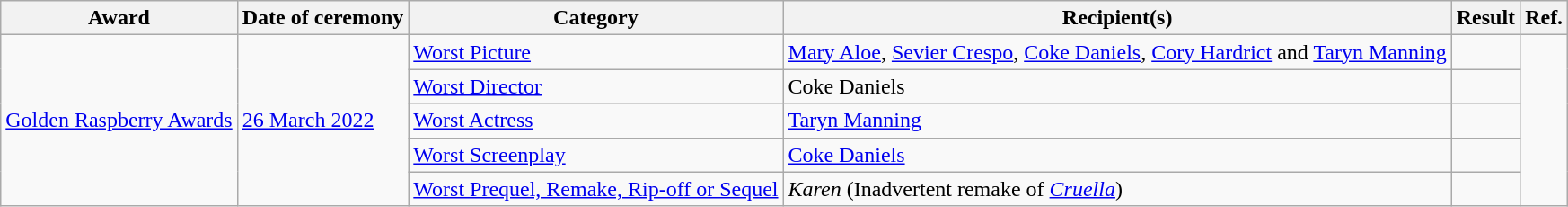<table class="wikitable sortable">
<tr>
<th>Award</th>
<th>Date of ceremony</th>
<th>Category</th>
<th>Recipient(s)</th>
<th>Result</th>
<th>Ref.</th>
</tr>
<tr>
<td rowspan="5"><a href='#'>Golden Raspberry Awards</a></td>
<td rowspan="5"><a href='#'>26 March 2022</a></td>
<td><a href='#'>Worst Picture</a></td>
<td><a href='#'>Mary Aloe</a>, <a href='#'>Sevier Crespo</a>, <a href='#'>Coke Daniels</a>, <a href='#'>Cory Hardrict</a> and <a href='#'>Taryn Manning</a></td>
<td></td>
<td rowspan="5" align="center"></td>
</tr>
<tr>
<td><a href='#'>Worst Director</a></td>
<td>Coke Daniels</td>
<td></td>
</tr>
<tr>
<td><a href='#'>Worst Actress</a></td>
<td><a href='#'>Taryn Manning</a></td>
<td></td>
</tr>
<tr>
<td><a href='#'>Worst Screenplay</a></td>
<td><a href='#'>Coke Daniels</a></td>
<td></td>
</tr>
<tr>
<td><a href='#'>Worst Prequel, Remake, Rip-off or Sequel</a></td>
<td><em>Karen</em> (Inadvertent remake of <em><a href='#'>Cruella</a></em>)</td>
<td></td>
</tr>
</table>
